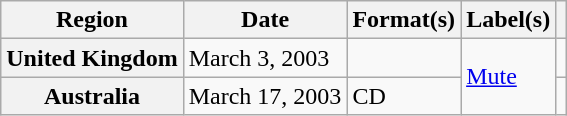<table class="wikitable plainrowheaders">
<tr>
<th scope="col">Region</th>
<th scope="col">Date</th>
<th scope="col">Format(s)</th>
<th scope="col">Label(s)</th>
<th scope="col"></th>
</tr>
<tr>
<th scope="row">United Kingdom</th>
<td>March 3, 2003</td>
<td></td>
<td rowspan="2"><a href='#'>Mute</a></td>
<td></td>
</tr>
<tr>
<th scope="row">Australia</th>
<td>March 17, 2003</td>
<td>CD</td>
<td></td>
</tr>
</table>
